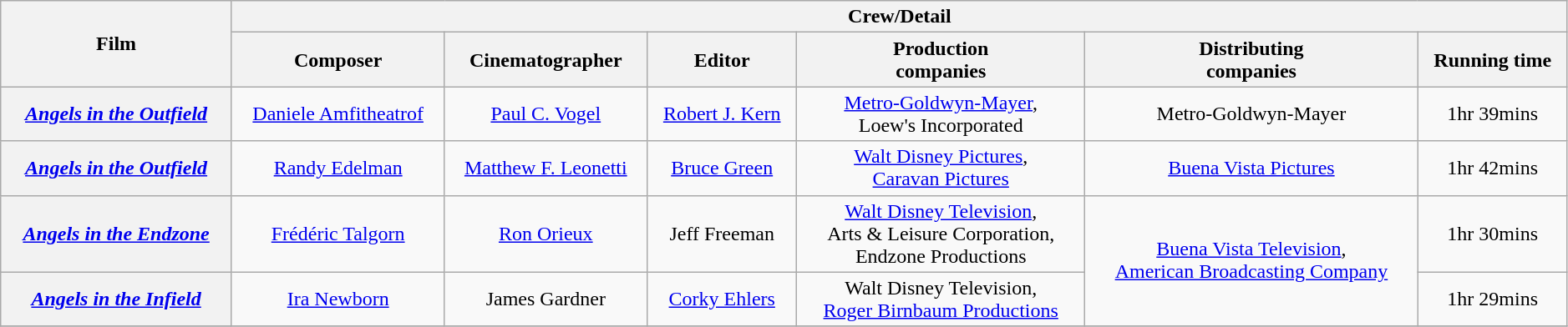<table class="wikitable sortable" style="text-align:center; width:99%;">
<tr>
<th rowspan="2">Film</th>
<th colspan="7">Crew/Detail</th>
</tr>
<tr>
<th style="text-align:center;">Composer</th>
<th style="text-align:center;">Cinematographer</th>
<th style="text-align:center;">Editor</th>
<th style="text-align:center;">Production <br>companies</th>
<th style="text-align:center;">Distributing <br>companies</th>
<th style="text-align:center;">Running time</th>
</tr>
<tr>
<th><em><a href='#'>Angels in the Outfield</a></em> <br></th>
<td><a href='#'>Daniele Amfitheatrof</a></td>
<td><a href='#'>Paul C. Vogel</a></td>
<td><a href='#'>Robert J. Kern</a></td>
<td><a href='#'>Metro-Goldwyn-Mayer</a>, <br>Loew's Incorporated</td>
<td>Metro-Goldwyn-Mayer</td>
<td>1hr 39mins</td>
</tr>
<tr>
<th><em><a href='#'>Angels in the Outfield</a></em> <br></th>
<td><a href='#'>Randy Edelman</a></td>
<td><a href='#'>Matthew F. Leonetti</a></td>
<td><a href='#'>Bruce Green</a></td>
<td><a href='#'>Walt Disney Pictures</a>, <br><a href='#'>Caravan Pictures</a></td>
<td><a href='#'>Buena Vista Pictures</a></td>
<td>1hr 42mins</td>
</tr>
<tr>
<th><em><a href='#'>Angels in the Endzone</a></em></th>
<td><a href='#'>Frédéric Talgorn</a></td>
<td><a href='#'>Ron Orieux</a></td>
<td>Jeff Freeman</td>
<td><a href='#'>Walt Disney Television</a>, <br>Arts & Leisure Corporation, <br>Endzone Productions</td>
<td rowspan="2"><a href='#'>Buena Vista Television</a>, <br><a href='#'>American Broadcasting Company</a></td>
<td>1hr 30mins</td>
</tr>
<tr>
<th><em><a href='#'>Angels in the Infield</a></em></th>
<td><a href='#'>Ira Newborn</a></td>
<td>James Gardner</td>
<td><a href='#'>Corky Ehlers</a></td>
<td>Walt Disney Television, <br><a href='#'>Roger Birnbaum Productions</a></td>
<td>1hr 29mins</td>
</tr>
<tr>
</tr>
</table>
